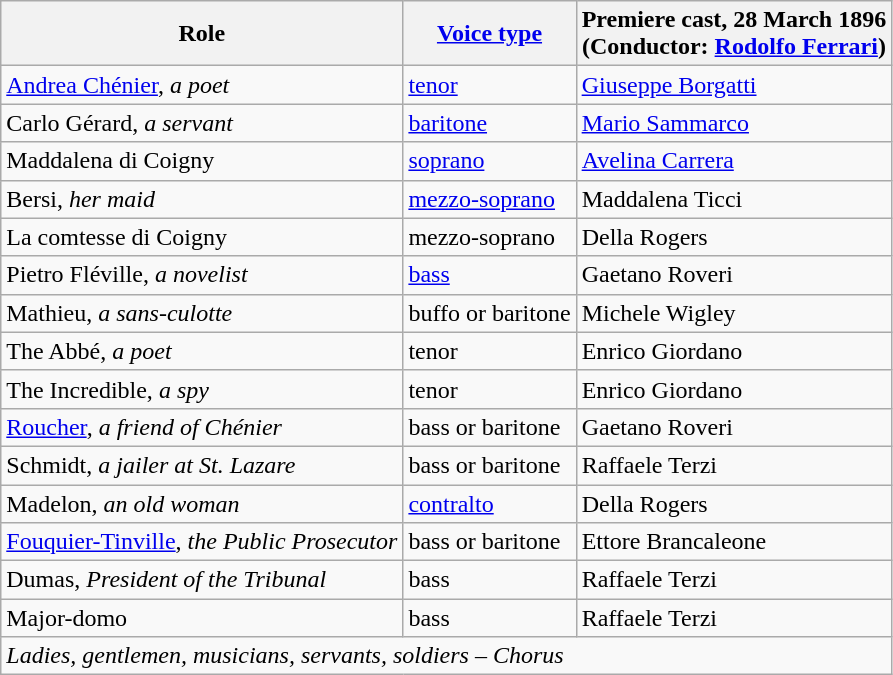<table class="wikitable">
<tr>
<th>Role</th>
<th><a href='#'>Voice type</a></th>
<th>Premiere cast, 28 March 1896 <br>(Conductor: <a href='#'>Rodolfo Ferrari</a>)</th>
</tr>
<tr>
<td><a href='#'>Andrea Chénier</a>, <em>a poet</em></td>
<td><a href='#'>tenor</a></td>
<td><a href='#'>Giuseppe Borgatti</a></td>
</tr>
<tr>
<td>Carlo Gérard, <em>a servant</em></td>
<td><a href='#'>baritone</a></td>
<td><a href='#'>Mario Sammarco</a></td>
</tr>
<tr>
<td>Maddalena di Coigny</td>
<td><a href='#'>soprano</a></td>
<td><a href='#'>Avelina Carrera</a></td>
</tr>
<tr>
<td>Bersi, <em>her maid</em></td>
<td><a href='#'>mezzo-soprano</a></td>
<td>Maddalena Ticci</td>
</tr>
<tr>
<td>La comtesse di Coigny</td>
<td>mezzo-soprano</td>
<td>Della Rogers</td>
</tr>
<tr>
<td>Pietro Fléville, <em>a novelist</em></td>
<td><a href='#'>bass</a></td>
<td>Gaetano Roveri</td>
</tr>
<tr>
<td>Mathieu, <em>a sans-culotte</em></td>
<td>buffo or baritone</td>
<td>Michele Wigley</td>
</tr>
<tr>
<td>The Abbé, <em>a poet</em></td>
<td>tenor</td>
<td>Enrico Giordano</td>
</tr>
<tr>
<td>The Incredible, <em>a spy</em></td>
<td>tenor</td>
<td>Enrico Giordano</td>
</tr>
<tr>
<td><a href='#'>Roucher</a>, <em>a friend of Chénier</em></td>
<td>bass or baritone</td>
<td>Gaetano Roveri</td>
</tr>
<tr>
<td>Schmidt, <em>a jailer at St. Lazare</em></td>
<td>bass or baritone</td>
<td>Raffaele Terzi</td>
</tr>
<tr>
<td>Madelon, <em>an old woman</em></td>
<td><a href='#'>contralto</a></td>
<td>Della Rogers</td>
</tr>
<tr>
<td><a href='#'>Fouquier-Tinville</a>, <em>the Public Prosecutor</em></td>
<td>bass or baritone</td>
<td>Ettore Brancaleone</td>
</tr>
<tr>
<td>Dumas, <em>President of the Tribunal</em></td>
<td>bass</td>
<td>Raffaele Terzi</td>
</tr>
<tr>
<td>Major-domo</td>
<td>bass</td>
<td>Raffaele Terzi</td>
</tr>
<tr>
<td colspan="3"><em>Ladies, gentlemen, musicians, servants, soldiers – Chorus</em></td>
</tr>
</table>
